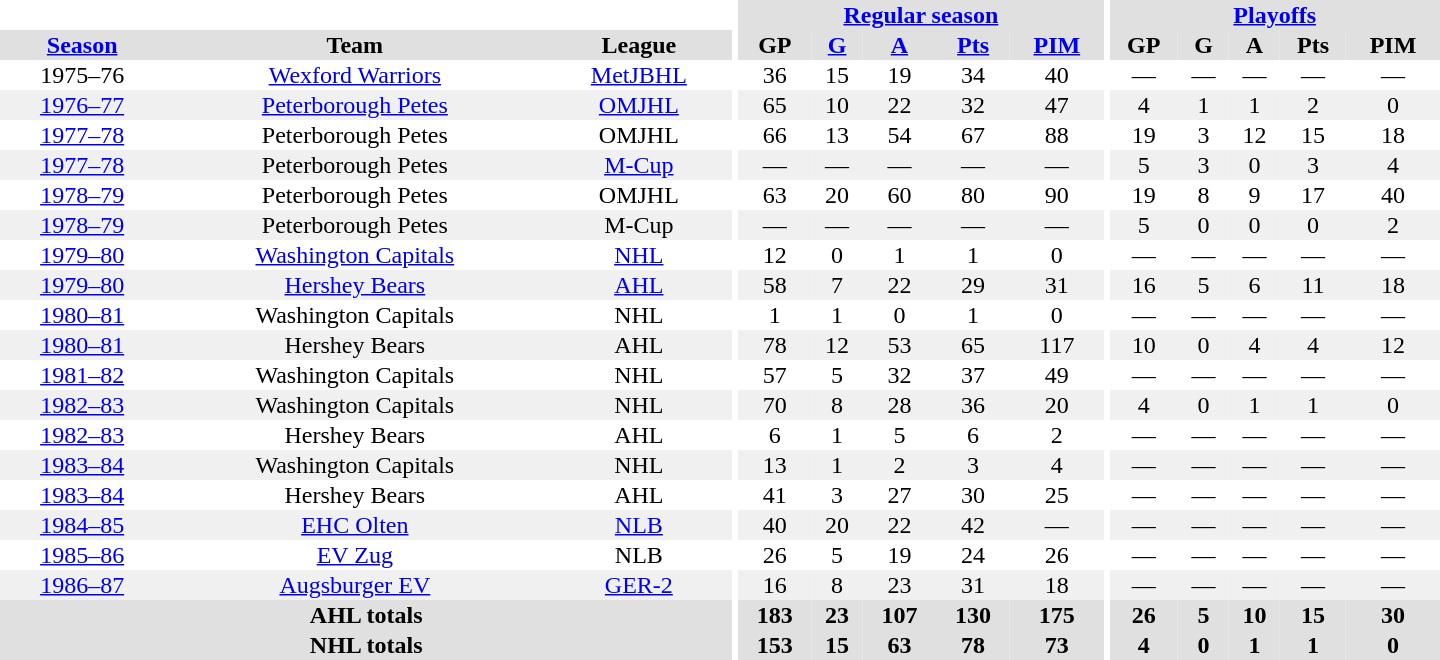<table border="0" cellpadding="1" cellspacing="0" style="text-align:center; width:60em">
<tr bgcolor="#e0e0e0">
<th colspan="3" bgcolor="#ffffff"></th>
<th rowspan="100" bgcolor="#ffffff"></th>
<th colspan="5"><a href='#'>Regular season</a></th>
<th rowspan="100" bgcolor="#ffffff"></th>
<th colspan="5"><a href='#'>Playoffs</a></th>
</tr>
<tr bgcolor="#e0e0e0">
<th><a href='#'>Season</a></th>
<th>Team</th>
<th>League</th>
<th>GP</th>
<th><a href='#'>G</a></th>
<th><a href='#'>A</a></th>
<th><a href='#'>Pts</a></th>
<th><a href='#'>PIM</a></th>
<th>GP</th>
<th>G</th>
<th>A</th>
<th>Pts</th>
<th>PIM</th>
</tr>
<tr>
<td>1975–76</td>
<td><a href='#'>Wexford Warriors</a></td>
<td><a href='#'>MetJBHL</a></td>
<td>36</td>
<td>15</td>
<td>19</td>
<td>34</td>
<td>40</td>
<td>—</td>
<td>—</td>
<td>—</td>
<td>—</td>
<td>—</td>
</tr>
<tr bgcolor="#f0f0f0">
<td><a href='#'>1976–77</a></td>
<td><a href='#'>Peterborough Petes</a></td>
<td><a href='#'>OMJHL</a></td>
<td>65</td>
<td>10</td>
<td>22</td>
<td>32</td>
<td>47</td>
<td>4</td>
<td>1</td>
<td>1</td>
<td>2</td>
<td>0</td>
</tr>
<tr>
<td><a href='#'>1977–78</a></td>
<td>Peterborough Petes</td>
<td>OMJHL</td>
<td>66</td>
<td>13</td>
<td>54</td>
<td>67</td>
<td>88</td>
<td>19</td>
<td>3</td>
<td>12</td>
<td>15</td>
<td>18</td>
</tr>
<tr bgcolor="#f0f0f0">
<td><a href='#'>1977–78</a></td>
<td>Peterborough Petes</td>
<td><a href='#'>M-Cup</a></td>
<td>—</td>
<td>—</td>
<td>—</td>
<td>—</td>
<td>—</td>
<td>5</td>
<td>3</td>
<td>0</td>
<td>3</td>
<td>4</td>
</tr>
<tr>
<td><a href='#'>1978–79</a></td>
<td>Peterborough Petes</td>
<td>OMJHL</td>
<td>63</td>
<td>20</td>
<td>60</td>
<td>80</td>
<td>90</td>
<td>19</td>
<td>8</td>
<td>9</td>
<td>17</td>
<td>40</td>
</tr>
<tr bgcolor="#f0f0f0">
<td><a href='#'>1978–79</a></td>
<td>Peterborough Petes</td>
<td>M-Cup</td>
<td>—</td>
<td>—</td>
<td>—</td>
<td>—</td>
<td>—</td>
<td>5</td>
<td>0</td>
<td>0</td>
<td>0</td>
<td>2</td>
</tr>
<tr>
<td><a href='#'>1979–80</a></td>
<td><a href='#'>Washington Capitals</a></td>
<td><a href='#'>NHL</a></td>
<td>12</td>
<td>0</td>
<td>1</td>
<td>1</td>
<td>0</td>
<td>—</td>
<td>—</td>
<td>—</td>
<td>—</td>
<td>—</td>
</tr>
<tr bgcolor="#f0f0f0">
<td><a href='#'>1979–80</a></td>
<td><a href='#'>Hershey Bears</a></td>
<td><a href='#'>AHL</a></td>
<td>58</td>
<td>7</td>
<td>22</td>
<td>29</td>
<td>31</td>
<td>16</td>
<td>5</td>
<td>6</td>
<td>11</td>
<td>18</td>
</tr>
<tr>
<td><a href='#'>1980–81</a></td>
<td>Washington Capitals</td>
<td>NHL</td>
<td>1</td>
<td>1</td>
<td>0</td>
<td>1</td>
<td>0</td>
<td>—</td>
<td>—</td>
<td>—</td>
<td>—</td>
<td>—</td>
</tr>
<tr bgcolor="#f0f0f0">
<td><a href='#'>1980–81</a></td>
<td>Hershey Bears</td>
<td>AHL</td>
<td>78</td>
<td>12</td>
<td>53</td>
<td>65</td>
<td>117</td>
<td>10</td>
<td>0</td>
<td>4</td>
<td>4</td>
<td>12</td>
</tr>
<tr>
<td><a href='#'>1981–82</a></td>
<td>Washington Capitals</td>
<td>NHL</td>
<td>57</td>
<td>5</td>
<td>32</td>
<td>37</td>
<td>49</td>
<td>—</td>
<td>—</td>
<td>—</td>
<td>—</td>
<td>—</td>
</tr>
<tr bgcolor="#f0f0f0">
<td><a href='#'>1982–83</a></td>
<td>Washington Capitals</td>
<td>NHL</td>
<td>70</td>
<td>8</td>
<td>28</td>
<td>36</td>
<td>20</td>
<td>4</td>
<td>0</td>
<td>1</td>
<td>1</td>
<td>0</td>
</tr>
<tr>
<td><a href='#'>1982–83</a></td>
<td>Hershey Bears</td>
<td>AHL</td>
<td>6</td>
<td>1</td>
<td>5</td>
<td>6</td>
<td>2</td>
<td>—</td>
<td>—</td>
<td>—</td>
<td>—</td>
<td>—</td>
</tr>
<tr bgcolor="#f0f0f0">
<td><a href='#'>1983–84</a></td>
<td>Washington Capitals</td>
<td>NHL</td>
<td>13</td>
<td>1</td>
<td>2</td>
<td>3</td>
<td>4</td>
<td>—</td>
<td>—</td>
<td>—</td>
<td>—</td>
<td>—</td>
</tr>
<tr>
<td><a href='#'>1983–84</a></td>
<td>Hershey Bears</td>
<td>AHL</td>
<td>41</td>
<td>3</td>
<td>27</td>
<td>30</td>
<td>25</td>
<td>—</td>
<td>—</td>
<td>—</td>
<td>—</td>
<td>—</td>
</tr>
<tr bgcolor="#f0f0f0">
<td><a href='#'>1984–85</a></td>
<td><a href='#'>EHC Olten</a></td>
<td><a href='#'>NLB</a></td>
<td>40</td>
<td>20</td>
<td>22</td>
<td>42</td>
<td>—</td>
<td>—</td>
<td>—</td>
<td>—</td>
<td>—</td>
<td>—</td>
</tr>
<tr>
<td><a href='#'>1985–86</a></td>
<td><a href='#'>EV Zug</a></td>
<td>NLB</td>
<td>26</td>
<td>5</td>
<td>19</td>
<td>24</td>
<td>26</td>
<td>—</td>
<td>—</td>
<td>—</td>
<td>—</td>
<td>—</td>
</tr>
<tr bgcolor="#f0f0f0">
<td><a href='#'>1986–87</a></td>
<td><a href='#'>Augsburger EV</a></td>
<td><a href='#'>GER-2</a></td>
<td>16</td>
<td>8</td>
<td>23</td>
<td>31</td>
<td>18</td>
<td>—</td>
<td>—</td>
<td>—</td>
<td>—</td>
<td>—</td>
</tr>
<tr bgcolor="#e0e0e0">
<th colspan="3">AHL totals</th>
<th>183</th>
<th>23</th>
<th>107</th>
<th>130</th>
<th>175</th>
<th>26</th>
<th>5</th>
<th>10</th>
<th>15</th>
<th>30</th>
</tr>
<tr bgcolor="#e0e0e0">
<th colspan="3">NHL totals</th>
<th>153</th>
<th>15</th>
<th>63</th>
<th>78</th>
<th>73</th>
<th>4</th>
<th>0</th>
<th>1</th>
<th>1</th>
<th>0</th>
</tr>
</table>
